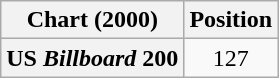<table class="wikitable plainrowheaders" style="text-align:center">
<tr>
<th>Chart (2000)</th>
<th>Position</th>
</tr>
<tr>
<th scope="row">US <em>Billboard</em> 200</th>
<td>127</td>
</tr>
</table>
